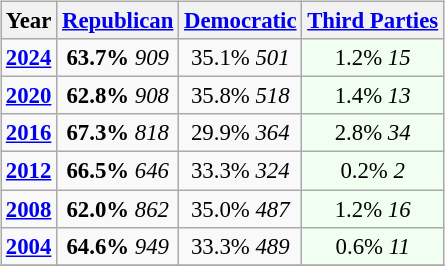<table class="wikitable" style="float:right; font-size:95%;">
<tr>
<th>Year</th>
<th><a href='#'>Republican</a></th>
<th><a href='#'>Democratic</a></th>
<th><a href='#'>Third Parties</a></th>
</tr>
<tr>
<td style="text-align:center;" ><strong><a href='#'>2024</a></strong></td>
<td style="text-align:center;" ><strong>63.7%</strong> <em>909</em></td>
<td style="text-align:center;" >35.1%  <em>501</em></td>
<td style="text-align:center; background:honeyDew;">1.2% <em>15</em></td>
</tr>
<tr>
<td style="text-align:center;" ><strong><a href='#'>2020</a></strong></td>
<td style="text-align:center;" ><strong>62.8%</strong> <em>908</em></td>
<td style="text-align:center;" >35.8%  <em>518</em></td>
<td style="text-align:center; background:honeyDew;">1.4% <em>13</em></td>
</tr>
<tr>
<td style="text-align:center;" ><strong><a href='#'>2016</a></strong></td>
<td style="text-align:center;" ><strong>67.3%</strong> <em>818</em></td>
<td style="text-align:center;" >29.9% <em>364</em></td>
<td style="text-align:center; background:honeyDew;">2.8% <em>34</em></td>
</tr>
<tr>
<td style="text-align:center;" ><strong><a href='#'>2012</a></strong></td>
<td style="text-align:center;" ><strong>66.5%</strong> <em>646</em></td>
<td style="text-align:center;" >33.3%  <em>324</em></td>
<td style="text-align:center; background:honeyDew;">0.2% <em>2</em></td>
</tr>
<tr>
<td style="text-align:center;" ><strong><a href='#'>2008</a></strong></td>
<td style="text-align:center;" ><strong>62.0%</strong> <em>862</em></td>
<td style="text-align:center;" >35.0%  <em>487</em></td>
<td style="text-align:center; background:honeyDew;">1.2% <em>16</em></td>
</tr>
<tr>
<td style="text-align:center;" ><strong><a href='#'>2004</a></strong></td>
<td style="text-align:center;" ><strong>64.6%</strong> <em>949</em></td>
<td style="text-align:center;" >33.3%   <em>489</em></td>
<td style="text-align:center; background:honeyDew;">0.6% <em>11</em></td>
</tr>
<tr>
</tr>
</table>
